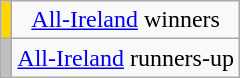<table class="wikitable" style="text-align:center;">
<tr>
<td style="background-color:#FFD700"></td>
<td><a href='#'>All-Ireland</a> winners</td>
</tr>
<tr>
<td style="background-color:#C0C0C0"></td>
<td><a href='#'>All-Ireland</a> runners-up</td>
</tr>
</table>
